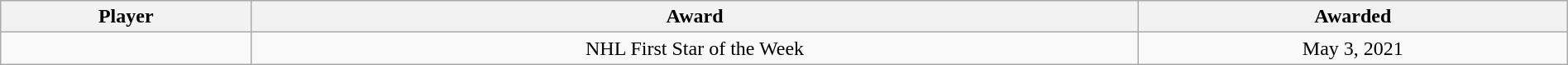<table class="wikitable sortable" style="width:100%;">
<tr align=center>
<th>Player</th>
<th>Award</th>
<th data-sort-type="date">Awarded</th>
</tr>
<tr align=center>
<td></td>
<td>NHL First Star of the Week</td>
<td>May 3, 2021</td>
</tr>
</table>
